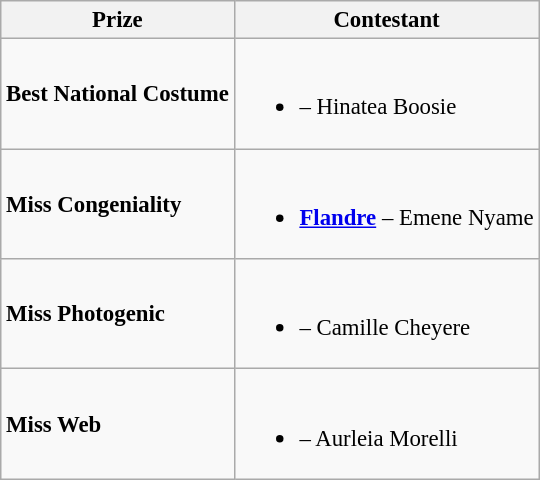<table class="wikitable " style="font-size: 95%;">
<tr>
<th>Prize</th>
<th>Contestant</th>
</tr>
<tr>
<td><strong>Best National Costume</strong></td>
<td><br><ul><li><strong></strong> – Hinatea Boosie</li></ul></td>
</tr>
<tr>
<td><strong>Miss Congeniality</strong><br></td>
<td><br><ul><li> <strong><a href='#'>Flandre</a></strong> – Emene Nyame</li></ul></td>
</tr>
<tr>
<td><strong>Miss Photogenic</strong><br> </td>
<td><br><ul><li><strong></strong> – Camille Cheyere</li></ul></td>
</tr>
<tr>
<td><strong>Miss Web</strong></td>
<td><br><ul><li><strong></strong> – Aurleia Morelli</li></ul></td>
</tr>
</table>
